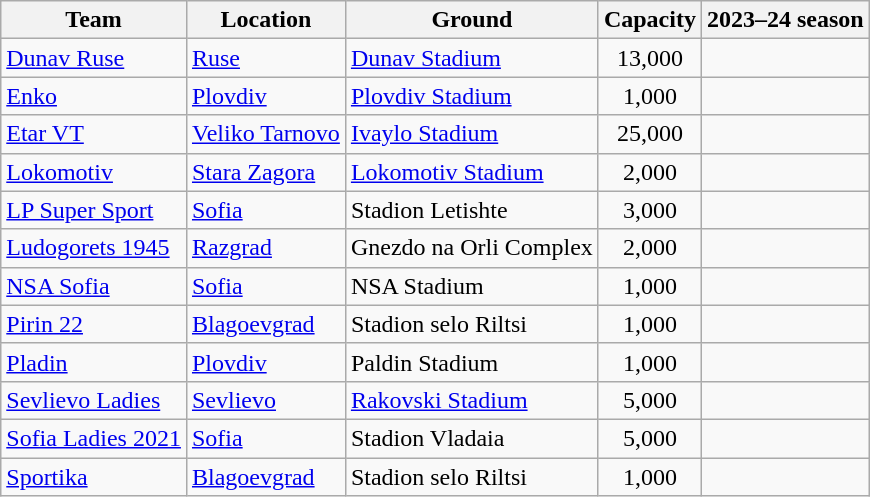<table class="wikitable sortable">
<tr>
<th>Team</th>
<th>Location</th>
<th>Ground</th>
<th>Capacity</th>
<th data-sort-type=number>2023–24 season</th>
</tr>
<tr>
<td><a href='#'>Dunav Ruse</a></td>
<td><a href='#'>Ruse</a></td>
<td><a href='#'>Dunav Stadium</a></td>
<td style="text-align:center">13,000</td>
<td style="text-align:center"></td>
</tr>
<tr>
<td><a href='#'>Enko</a></td>
<td><a href='#'>Plovdiv</a></td>
<td><a href='#'>Plovdiv Stadium</a></td>
<td style="text-align:center">1,000</td>
<td style="text-align:center"></td>
</tr>
<tr>
<td><a href='#'>Etar VT</a></td>
<td><a href='#'>Veliko Tarnovo</a></td>
<td><a href='#'>Ivaylo Stadium</a></td>
<td style="text-align:center">25,000</td>
<td style="text-align:center"></td>
</tr>
<tr>
<td><a href='#'>Lokomotiv</a></td>
<td><a href='#'>Stara Zagora</a></td>
<td><a href='#'>Lokomotiv Stadium</a></td>
<td style="text-align:center">2,000</td>
<td style="text-align:center"></td>
</tr>
<tr>
<td><a href='#'>LP Super Sport</a></td>
<td><a href='#'>Sofia</a></td>
<td>Stadion Letishte</td>
<td style="text-align:center">3,000</td>
<td style="text-align:center"></td>
</tr>
<tr>
<td><a href='#'>Ludogorets 1945</a></td>
<td><a href='#'>Razgrad</a></td>
<td>Gnezdo na Orli Complex</td>
<td style="text-align:center">2,000</td>
<td style="text-align:center"></td>
</tr>
<tr>
<td><a href='#'>NSA Sofia</a></td>
<td><a href='#'>Sofia</a></td>
<td>NSA Stadium</td>
<td style="text-align:center">1,000</td>
<td style="text-align:center"></td>
</tr>
<tr>
<td><a href='#'>Pirin 22</a></td>
<td><a href='#'>Blagoevgrad</a></td>
<td>Stadion selo Riltsi</td>
<td style="text-align:center">1,000</td>
<td style="text-align:center"></td>
</tr>
<tr>
<td><a href='#'>Pladin</a></td>
<td><a href='#'>Plovdiv</a></td>
<td>Paldin Stadium</td>
<td style="text-align:center">1,000</td>
<td style="text-align:center"></td>
</tr>
<tr>
<td><a href='#'>Sevlievo Ladies</a></td>
<td><a href='#'>Sevlievo</a></td>
<td><a href='#'>Rakovski Stadium</a></td>
<td style="text-align:center">5,000</td>
<td style="text-align:center"></td>
</tr>
<tr>
<td><a href='#'>Sofia Ladies 2021</a></td>
<td><a href='#'>Sofia</a></td>
<td>Stadion Vladaia</td>
<td style="text-align:center">5,000</td>
<td style="text-align:center"></td>
</tr>
<tr>
<td><a href='#'>Sportika</a></td>
<td><a href='#'>Blagoevgrad</a></td>
<td>Stadion selo Riltsi</td>
<td style="text-align:center">1,000</td>
<td style="text-align:center"></td>
</tr>
</table>
